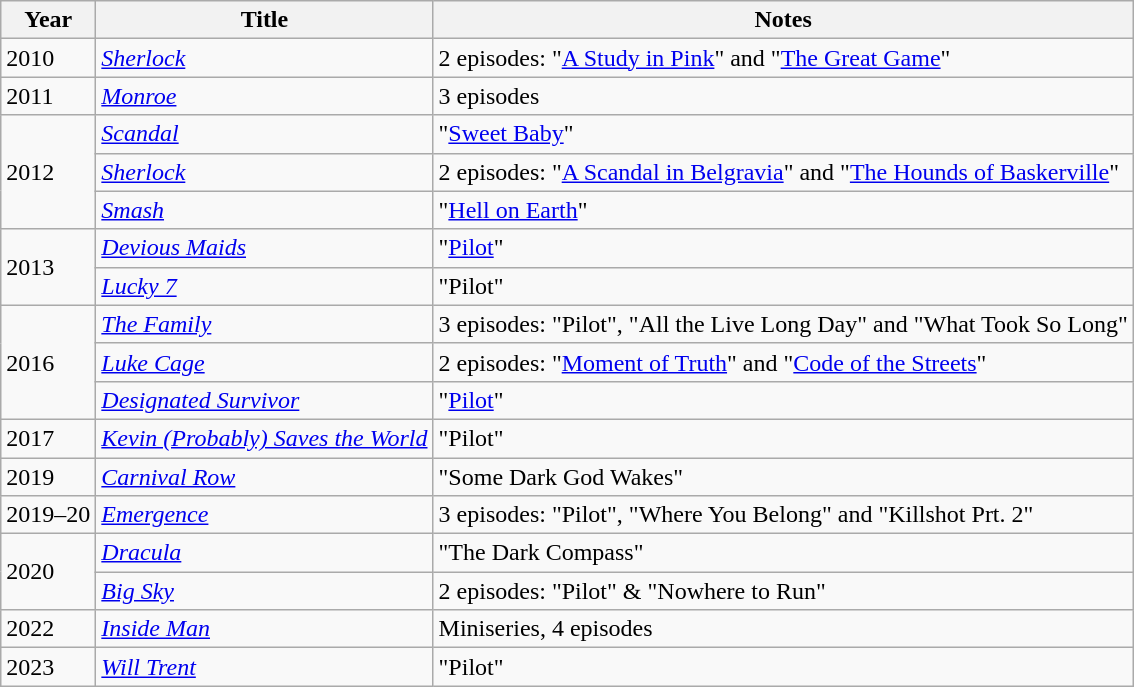<table class="wikitable sortable">
<tr>
<th>Year</th>
<th>Title</th>
<th class="unsortable">Notes</th>
</tr>
<tr>
<td>2010</td>
<td><em><a href='#'>Sherlock</a></em></td>
<td>2 episodes: "<a href='#'>A Study in Pink</a>" and "<a href='#'>The Great Game</a>"</td>
</tr>
<tr>
<td>2011</td>
<td><em><a href='#'>Monroe</a></em></td>
<td>3 episodes</td>
</tr>
<tr>
<td rowspan="3">2012</td>
<td><em><a href='#'>Scandal</a></em></td>
<td>"<a href='#'>Sweet Baby</a>"</td>
</tr>
<tr>
<td><em><a href='#'>Sherlock</a></em></td>
<td>2 episodes: "<a href='#'>A Scandal in Belgravia</a>" and "<a href='#'>The Hounds of Baskerville</a>"</td>
</tr>
<tr>
<td><em><a href='#'>Smash</a></em></td>
<td>"<a href='#'>Hell on Earth</a>"</td>
</tr>
<tr>
<td rowspan=2>2013</td>
<td><em><a href='#'>Devious Maids</a></em></td>
<td>"<a href='#'>Pilot</a>"</td>
</tr>
<tr>
<td><em><a href='#'>Lucky 7</a></em></td>
<td>"Pilot"</td>
</tr>
<tr>
<td rowspan="3">2016</td>
<td><em><a href='#'>The Family</a></em></td>
<td>3 episodes: "Pilot", "All the Live Long Day" and "What Took So Long"</td>
</tr>
<tr>
<td><em><a href='#'>Luke Cage</a></em></td>
<td>2 episodes: "<a href='#'>Moment of Truth</a>" and "<a href='#'>Code of the Streets</a>"</td>
</tr>
<tr>
<td><em><a href='#'>Designated Survivor</a></em></td>
<td>"<a href='#'>Pilot</a>"</td>
</tr>
<tr>
<td>2017</td>
<td><em><a href='#'>Kevin (Probably) Saves the World</a></em></td>
<td>"Pilot"</td>
</tr>
<tr>
<td>2019</td>
<td><em><a href='#'>Carnival Row</a></em></td>
<td>"Some Dark God Wakes"</td>
</tr>
<tr>
<td>2019–20</td>
<td><em><a href='#'>Emergence</a></em></td>
<td>3 episodes: "Pilot", "Where You Belong" and "Killshot Prt. 2"</td>
</tr>
<tr>
<td rowspan="2">2020</td>
<td><em><a href='#'>Dracula</a></em></td>
<td>"The Dark Compass"</td>
</tr>
<tr>
<td><em><a href='#'>Big Sky</a></em></td>
<td>2 episodes: "Pilot" & "Nowhere to Run"</td>
</tr>
<tr>
<td>2022</td>
<td><em><a href='#'>Inside Man</a></em></td>
<td>Miniseries, 4 episodes</td>
</tr>
<tr>
<td>2023</td>
<td><em><a href='#'>Will Trent</a></em></td>
<td>"Pilot" </td>
</tr>
</table>
